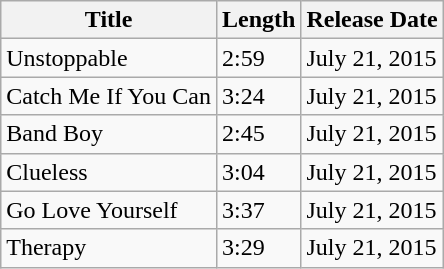<table class="wikitable">
<tr>
<th>Title</th>
<th>Length</th>
<th>Release Date</th>
</tr>
<tr>
<td>Unstoppable</td>
<td>2:59</td>
<td>July 21, 2015</td>
</tr>
<tr>
<td>Catch Me If You Can</td>
<td>3:24</td>
<td>July 21, 2015</td>
</tr>
<tr>
<td>Band Boy</td>
<td>2:45</td>
<td>July 21, 2015</td>
</tr>
<tr>
<td>Clueless</td>
<td>3:04</td>
<td>July 21, 2015</td>
</tr>
<tr>
<td>Go Love Yourself</td>
<td>3:37</td>
<td>July 21, 2015</td>
</tr>
<tr>
<td>Therapy</td>
<td>3:29</td>
<td>July 21, 2015</td>
</tr>
</table>
